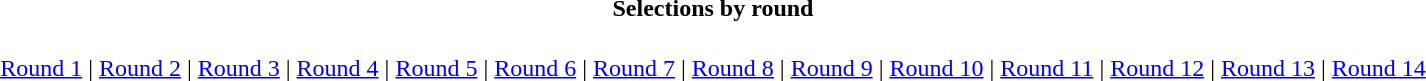<table border="0" id="toc" align="center">
<tr ---- id="toctitle">
<td align="center"><strong>Selections by round</strong></td>
</tr>
<tr ---- id="tocinside">
<td><br><div>
<a href='#'>Round 1</a> | <a href='#'>Round 2</a> | <a href='#'>Round 3</a> | <a href='#'>Round 4</a> | <a href='#'>Round 5</a> | <a href='#'>Round 6</a> | <a href='#'>Round 7</a> | <a href='#'>Round 8</a> | <a href='#'>Round 9</a> | <a href='#'>Round 10</a> | <a href='#'>Round 11</a> | <a href='#'>Round 12</a> | <a href='#'>Round 13</a> | <a href='#'>Round 14</a>
</div></td>
</tr>
</table>
